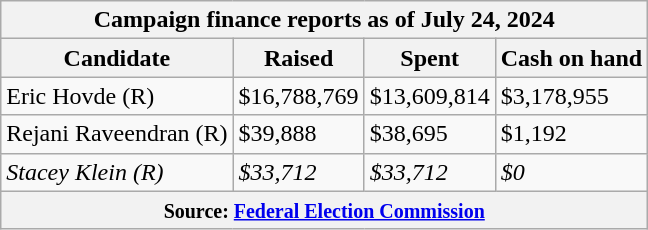<table class="wikitable sortable">
<tr>
<th colspan=4>Campaign finance reports as of July 24, 2024</th>
</tr>
<tr style="text-align:center;">
<th>Candidate</th>
<th>Raised</th>
<th>Spent</th>
<th>Cash on hand</th>
</tr>
<tr>
<td>Eric Hovde (R)</td>
<td>$16,788,769</td>
<td>$13,609,814</td>
<td>$3,178,955</td>
</tr>
<tr>
<td>Rejani Raveendran (R)</td>
<td>$39,888</td>
<td>$38,695</td>
<td>$1,192</td>
</tr>
<tr>
<td><em>Stacey Klein (R)</em></td>
<td><em>$33,712</em></td>
<td><em>$33,712</em></td>
<td><em>$0</em></td>
</tr>
<tr>
<th colspan="4"><small>Source: <a href='#'>Federal Election Commission</a></small></th>
</tr>
</table>
